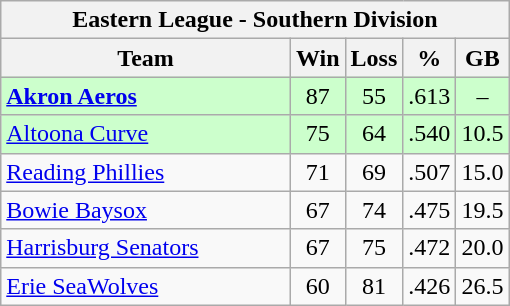<table class="wikitable">
<tr>
<th colspan="5">Eastern League - Southern Division</th>
</tr>
<tr>
<th width="57%">Team</th>
<th>Win</th>
<th>Loss</th>
<th>%</th>
<th>GB</th>
</tr>
<tr align=center bgcolor="#CCFFCC">
<td align=left><strong><a href='#'>Akron Aeros</a></strong></td>
<td>87</td>
<td>55</td>
<td>.613</td>
<td>–</td>
</tr>
<tr align=center bgcolor="#CCFFCC">
<td align=left><a href='#'>Altoona Curve</a></td>
<td>75</td>
<td>64</td>
<td>.540</td>
<td>10.5</td>
</tr>
<tr align=center>
<td align=left><a href='#'>Reading Phillies</a></td>
<td>71</td>
<td>69</td>
<td>.507</td>
<td>15.0</td>
</tr>
<tr align=center>
<td align=left><a href='#'>Bowie Baysox</a></td>
<td>67</td>
<td>74</td>
<td>.475</td>
<td>19.5</td>
</tr>
<tr align=center>
<td align=left><a href='#'>Harrisburg Senators</a></td>
<td>67</td>
<td>75</td>
<td>.472</td>
<td>20.0</td>
</tr>
<tr align=center>
<td align=left><a href='#'>Erie SeaWolves</a></td>
<td>60</td>
<td>81</td>
<td>.426</td>
<td>26.5</td>
</tr>
</table>
